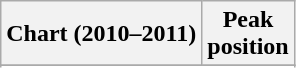<table class="wikitable sortable">
<tr>
<th>Chart (2010–2011)</th>
<th>Peak<br>position</th>
</tr>
<tr>
</tr>
<tr>
</tr>
</table>
